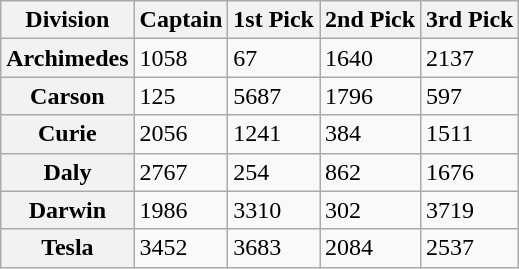<table class="wikitable">
<tr>
<th>Division</th>
<th>Captain</th>
<th>1st Pick</th>
<th>2nd Pick</th>
<th>3rd Pick</th>
</tr>
<tr>
<th>Archimedes</th>
<td>1058</td>
<td>67</td>
<td>1640</td>
<td>2137</td>
</tr>
<tr>
<th>Carson</th>
<td>125</td>
<td>5687</td>
<td>1796</td>
<td>597</td>
</tr>
<tr>
<th>Curie</th>
<td>2056</td>
<td>1241</td>
<td>384</td>
<td>1511</td>
</tr>
<tr>
<th>Daly</th>
<td>2767</td>
<td>254</td>
<td>862</td>
<td>1676</td>
</tr>
<tr>
<th>Darwin</th>
<td>1986</td>
<td>3310</td>
<td>302</td>
<td>3719</td>
</tr>
<tr>
<th>Tesla</th>
<td>3452</td>
<td>3683</td>
<td>2084</td>
<td>2537</td>
</tr>
</table>
